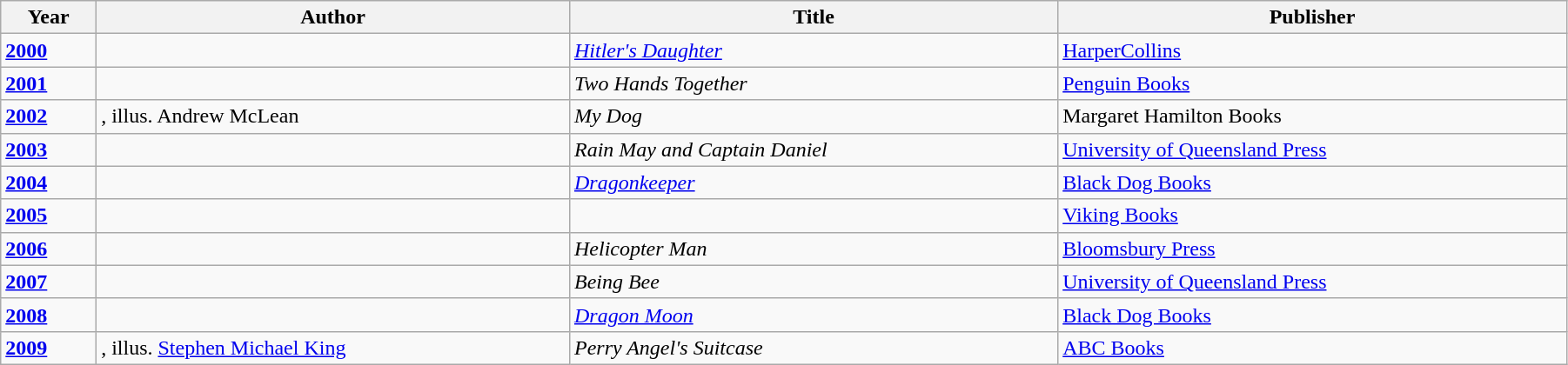<table class="wikitable sortable mw-collapsible" width="95%">
<tr>
<th>Year</th>
<th>Author</th>
<th>Title</th>
<th>Publisher</th>
</tr>
<tr>
<td><strong><a href='#'>2000</a></strong></td>
<td></td>
<td><em><a href='#'>Hitler's Daughter</a></em></td>
<td><a href='#'>HarperCollins</a></td>
</tr>
<tr>
<td><strong><a href='#'>2001</a></strong></td>
<td></td>
<td><em>Two Hands Together</em></td>
<td><a href='#'>Penguin Books</a></td>
</tr>
<tr>
<td><strong><a href='#'>2002</a></strong></td>
<td>, illus. Andrew McLean</td>
<td><em>My Dog</em></td>
<td>Margaret Hamilton Books</td>
</tr>
<tr>
<td><strong><a href='#'>2003</a></strong></td>
<td></td>
<td><em>Rain May and Captain Daniel</em></td>
<td><a href='#'>University of Queensland Press</a></td>
</tr>
<tr>
<td><strong><a href='#'>2004</a></strong></td>
<td></td>
<td><em><a href='#'>Dragonkeeper</a></em></td>
<td><a href='#'>Black Dog Books</a></td>
</tr>
<tr>
<td><strong><a href='#'>2005</a></strong></td>
<td></td>
<td><em></em></td>
<td><a href='#'>Viking Books</a></td>
</tr>
<tr>
<td><strong><a href='#'>2006</a></strong></td>
<td></td>
<td><em>Helicopter Man</em></td>
<td><a href='#'>Bloomsbury Press</a></td>
</tr>
<tr>
<td><strong><a href='#'>2007</a></strong></td>
<td></td>
<td><em>Being Bee</em></td>
<td><a href='#'>University of Queensland Press</a></td>
</tr>
<tr>
<td><strong><a href='#'>2008</a></strong></td>
<td></td>
<td><em><a href='#'>Dragon Moon</a></em></td>
<td><a href='#'>Black Dog Books</a></td>
</tr>
<tr>
<td><strong><a href='#'>2009</a></strong></td>
<td>, illus. <a href='#'>Stephen Michael King</a></td>
<td><em>Perry Angel's Suitcase</em></td>
<td><a href='#'>ABC Books</a></td>
</tr>
</table>
